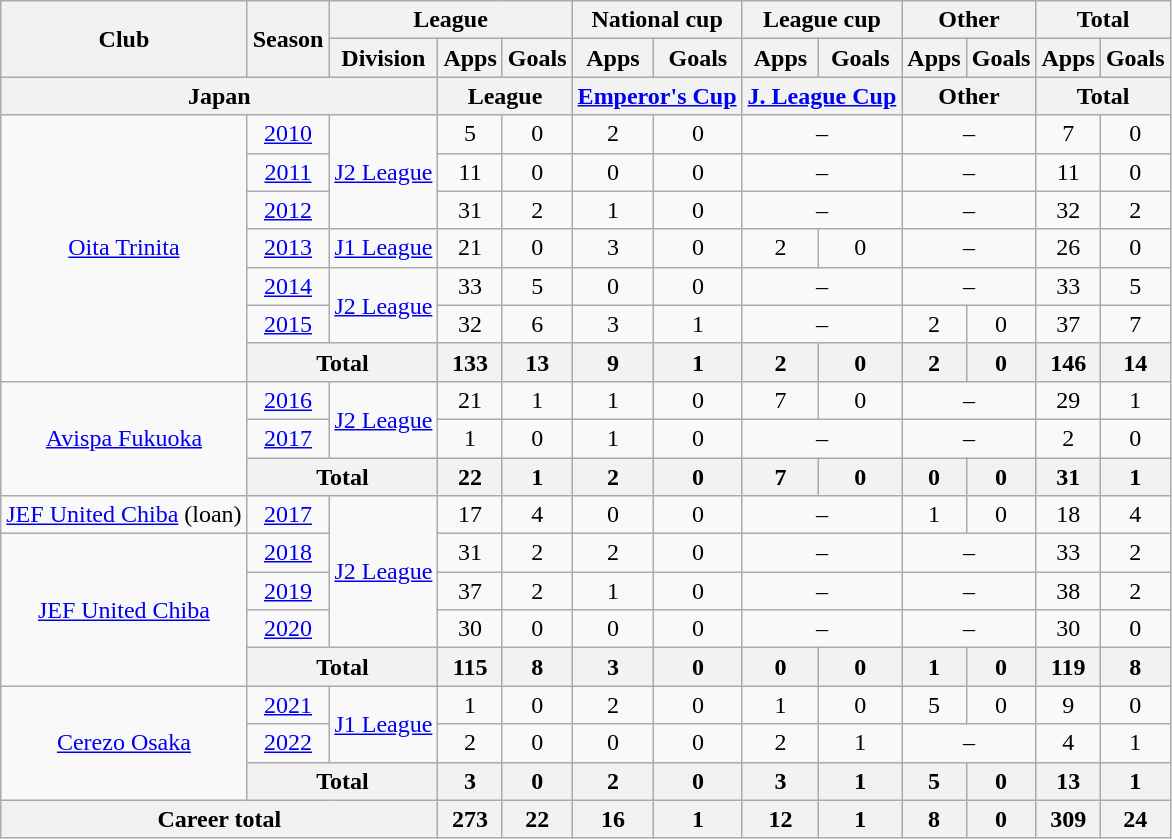<table class="wikitable" style="text-align:center">
<tr>
<th rowspan=2>Club</th>
<th rowspan=2>Season</th>
<th colspan=3>League</th>
<th colspan=2>National cup</th>
<th colspan=2>League cup</th>
<th colspan=2>Other</th>
<th colspan=2>Total</th>
</tr>
<tr>
<th>Division</th>
<th>Apps</th>
<th>Goals</th>
<th>Apps</th>
<th>Goals</th>
<th>Apps</th>
<th>Goals</th>
<th>Apps</th>
<th>Goals</th>
<th>Apps</th>
<th>Goals</th>
</tr>
<tr>
<th colspan=3>Japan</th>
<th colspan=2>League</th>
<th colspan=2><a href='#'>Emperor's Cup</a></th>
<th colspan=2><a href='#'>J. League Cup</a></th>
<th colspan=2>Other</th>
<th colspan=2>Total</th>
</tr>
<tr>
<td rowspan="7"><a href='#'>Oita Trinita</a></td>
<td><a href='#'>2010</a></td>
<td rowspan="3"><a href='#'>J2 League</a></td>
<td>5</td>
<td>0</td>
<td>2</td>
<td>0</td>
<td colspan="2">–</td>
<td colspan="2">–</td>
<td>7</td>
<td>0</td>
</tr>
<tr>
<td><a href='#'>2011</a></td>
<td>11</td>
<td>0</td>
<td>0</td>
<td>0</td>
<td colspan="2">–</td>
<td colspan="2">–</td>
<td>11</td>
<td>0</td>
</tr>
<tr>
<td><a href='#'>2012</a></td>
<td>31</td>
<td>2</td>
<td>1</td>
<td>0</td>
<td colspan="2">–</td>
<td colspan="2">–</td>
<td>32</td>
<td>2</td>
</tr>
<tr>
<td><a href='#'>2013</a></td>
<td><a href='#'>J1 League</a></td>
<td>21</td>
<td>0</td>
<td>3</td>
<td>0</td>
<td>2</td>
<td>0</td>
<td colspan="2">–</td>
<td>26</td>
<td>0</td>
</tr>
<tr>
<td><a href='#'>2014</a></td>
<td rowspan="2"><a href='#'>J2 League</a></td>
<td>33</td>
<td>5</td>
<td>0</td>
<td>0</td>
<td colspan="2">–</td>
<td colspan="2">–</td>
<td>33</td>
<td>5</td>
</tr>
<tr>
<td><a href='#'>2015</a></td>
<td>32</td>
<td>6</td>
<td>3</td>
<td>1</td>
<td colspan="2">–</td>
<td>2</td>
<td>0</td>
<td>37</td>
<td>7</td>
</tr>
<tr>
<th colspan="2">Total</th>
<th>133</th>
<th>13</th>
<th>9</th>
<th>1</th>
<th>2</th>
<th>0</th>
<th>2</th>
<th>0</th>
<th>146</th>
<th>14</th>
</tr>
<tr>
<td rowspan="3"><a href='#'>Avispa Fukuoka</a></td>
<td><a href='#'>2016</a></td>
<td rowspan="2"><a href='#'>J2 League</a></td>
<td>21</td>
<td>1</td>
<td>1</td>
<td>0</td>
<td>7</td>
<td>0</td>
<td colspan="2">–</td>
<td>29</td>
<td>1</td>
</tr>
<tr>
<td><a href='#'>2017</a></td>
<td>1</td>
<td>0</td>
<td>1</td>
<td>0</td>
<td colspan="2">–</td>
<td colspan="2">–</td>
<td>2</td>
<td>0</td>
</tr>
<tr>
<th colspan="2">Total</th>
<th>22</th>
<th>1</th>
<th>2</th>
<th>0</th>
<th>7</th>
<th>0</th>
<th>0</th>
<th>0</th>
<th>31</th>
<th>1</th>
</tr>
<tr>
<td><a href='#'>JEF United Chiba</a> (loan)</td>
<td><a href='#'>2017</a></td>
<td rowspan="4"><a href='#'>J2 League</a></td>
<td>17</td>
<td>4</td>
<td>0</td>
<td>0</td>
<td colspan="2">–</td>
<td>1</td>
<td>0</td>
<td>18</td>
<td>4</td>
</tr>
<tr>
<td rowspan="4"><a href='#'>JEF United Chiba</a></td>
<td><a href='#'>2018</a></td>
<td>31</td>
<td>2</td>
<td>2</td>
<td>0</td>
<td colspan="2">–</td>
<td colspan="2">–</td>
<td>33</td>
<td>2</td>
</tr>
<tr>
<td><a href='#'>2019</a></td>
<td>37</td>
<td>2</td>
<td>1</td>
<td>0</td>
<td colspan="2">–</td>
<td colspan="2">–</td>
<td>38</td>
<td>2</td>
</tr>
<tr>
<td><a href='#'>2020</a></td>
<td>30</td>
<td>0</td>
<td>0</td>
<td>0</td>
<td colspan="2">–</td>
<td colspan="2">–</td>
<td>30</td>
<td>0</td>
</tr>
<tr>
<th colspan="2">Total</th>
<th>115</th>
<th>8</th>
<th>3</th>
<th>0</th>
<th>0</th>
<th>0</th>
<th>1</th>
<th>0</th>
<th>119</th>
<th>8</th>
</tr>
<tr>
<td rowspan="3"><a href='#'>Cerezo Osaka</a></td>
<td><a href='#'>2021</a></td>
<td rowspan="2"><a href='#'>J1 League</a></td>
<td>1</td>
<td>0</td>
<td>2</td>
<td>0</td>
<td>1</td>
<td>0</td>
<td>5</td>
<td>0</td>
<td>9</td>
<td>0</td>
</tr>
<tr>
<td><a href='#'>2022</a></td>
<td>2</td>
<td>0</td>
<td>0</td>
<td>0</td>
<td>2</td>
<td>1</td>
<td colspan="2">–</td>
<td>4</td>
<td>1</td>
</tr>
<tr>
<th colspan="2">Total</th>
<th>3</th>
<th>0</th>
<th>2</th>
<th>0</th>
<th>3</th>
<th>1</th>
<th>5</th>
<th>0</th>
<th>13</th>
<th>1</th>
</tr>
<tr>
<th colspan=3>Career total</th>
<th>273</th>
<th>22</th>
<th>16</th>
<th>1</th>
<th>12</th>
<th>1</th>
<th>8</th>
<th>0</th>
<th>309</th>
<th>24</th>
</tr>
</table>
